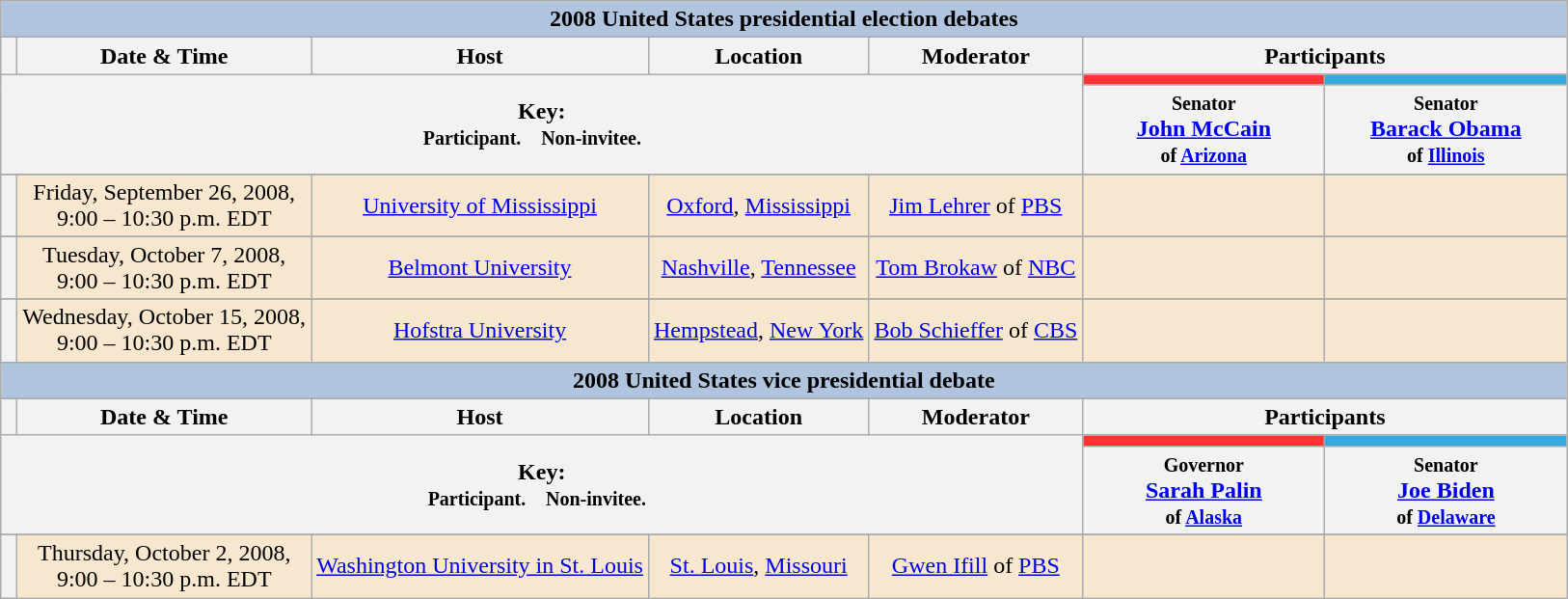<table class="wikitable">
<tr>
<th colspan="17" style="background:#B0C4DE">2008 United States presidential election debates</th>
</tr>
<tr>
<th style="white-space:nowrap;"> </th>
<th>Date & Time</th>
<th>Host</th>
<th>Location</th>
<th>Moderator</th>
<th colspan="11" scope="col">Participants</th>
</tr>
<tr>
<th colspan="5" rowspan="2">Key:<br> <small>Participant.  </small>   <small>Non-invitee.   </small> </th>
<th scope="col" style="width:10em; background: #FF3333;"><small><a href='#'></a></small></th>
<th scope="col" style="width:10em; background: #34AAE0;"><small><a href='#'></a></small></th>
</tr>
<tr>
<th><small>Senator</small><br><a href='#'>John McCain</a><br><small>of <a href='#'>Arizona</a></small></th>
<th><small>Senator</small><br><a href='#'>Barack Obama</a><br><small>of <a href='#'>Illinois</a></small></th>
</tr>
<tr>
</tr>
<tr bgcolor="#F7E7CE">
<th></th>
<td style="white-space:nowrap; text-align:center;">Friday, September 26, 2008,<br>9:00 – 10:30 p.m. EDT</td>
<td style="white-space:nowrap; text-align:center;"><a href='#'>University of Mississippi</a></td>
<td style="white-space:nowrap; text-align:center;"><a href='#'>Oxford</a>, <a href='#'>Mississippi</a></td>
<td style="white-space:nowrap; text-align:center;"><a href='#'>Jim Lehrer</a> of <a href='#'>PBS</a></td>
<td></td>
<td></td>
</tr>
<tr>
</tr>
<tr bgcolor="#F7E7CE">
<th></th>
<td style="text-align:center;">Tuesday, October 7, 2008,<br>9:00 – 10:30 p.m. EDT</td>
<td style="text-align:center;"><a href='#'>Belmont University</a></td>
<td style="text-align:center;"><a href='#'>Nashville</a>, <a href='#'>Tennessee</a></td>
<td style="text-align:center;"><a href='#'>Tom Brokaw</a> of <a href='#'>NBC</a></td>
<td></td>
<td></td>
</tr>
<tr>
</tr>
<tr bgcolor="#F7E7CE">
<th></th>
<td style="text-align:center;">Wednesday, October 15, 2008,<br>9:00 – 10:30 p.m. EDT</td>
<td style="text-align:center;"><a href='#'>Hofstra University</a></td>
<td style="text-align:center;"><a href='#'>Hempstead</a>, <a href='#'>New York</a></td>
<td style="text-align:center;"><a href='#'>Bob Schieffer</a> of <a href='#'>CBS</a></td>
<td></td>
<td></td>
</tr>
<tr>
<th style="background:#B0C4DE" colspan="16">2008 United States vice presidential debate</th>
</tr>
<tr>
<th style="white-space:nowrap;"> </th>
<th>Date & Time</th>
<th>Host</th>
<th>Location</th>
<th>Moderator</th>
<th scope="col" colspan="10">Participants</th>
</tr>
<tr>
<th colspan="5" rowspan="2">Key:<br> <small>Participant.  </small>   <small>Non-invitee.   </small></th>
<th scope="col" style="width:10em; background: #FF3333;"><small><a href='#'></a></small></th>
<th scope="col" style="width:10em; background: #34AAE0;"><small><a href='#'></a></small></th>
</tr>
<tr>
<th><small>Governor</small><br><a href='#'>Sarah Palin</a><br><small>of <a href='#'>Alaska</a></small></th>
<th><small>Senator</small><br><a href='#'>Joe Biden</a><br><small>of <a href='#'>Delaware</a></small></th>
</tr>
<tr>
</tr>
<tr bgcolor="#F7E7CE">
<th></th>
<td style="white-space:nowrap; text-align:center;">Thursday, October 2, 2008,<br>9:00 – 10:30 p.m. EDT</td>
<td style="white-space:nowrap; text-align:center;"><a href='#'>Washington University in St. Louis</a></td>
<td style="white-space:nowrap; text-align:center;"><a href='#'>St. Louis</a>, <a href='#'>Missouri</a></td>
<td style="white-space:nowrap; text-align:center;"><a href='#'>Gwen Ifill</a> of <a href='#'>PBS</a></td>
<td></td>
<td></td>
</tr>
</table>
